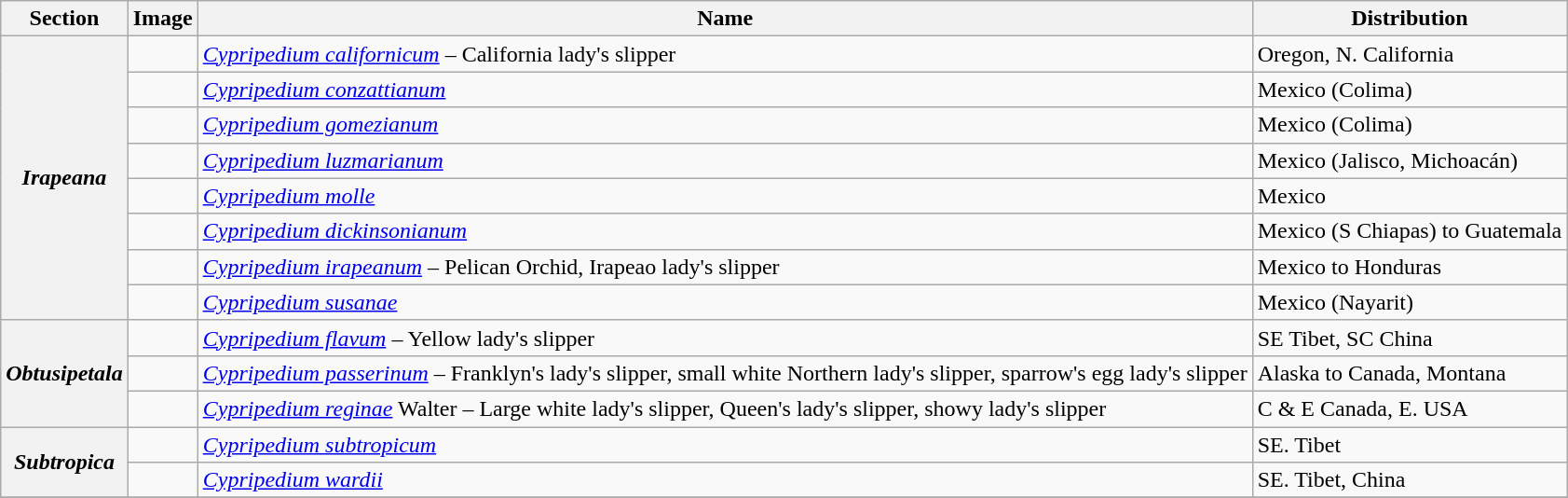<table class="wikitable collapsible">
<tr>
<th>Section</th>
<th>Image</th>
<th>Name</th>
<th>Distribution</th>
</tr>
<tr>
<th rowspan="8" style="text-align:center;"><em>Irapeana</em></th>
<td></td>
<td><em><a href='#'>Cypripedium californicum</a></em> – California lady's slipper</td>
<td>Oregon, N. California</td>
</tr>
<tr>
<td></td>
<td><em><a href='#'>Cypripedium conzattianum</a></em></td>
<td>Mexico (Colima)</td>
</tr>
<tr>
<td></td>
<td><em><a href='#'>Cypripedium gomezianum</a></em></td>
<td>Mexico (Colima)</td>
</tr>
<tr>
<td></td>
<td><em><a href='#'>Cypripedium luzmarianum</a></em></td>
<td>Mexico (Jalisco, Michoacán)</td>
</tr>
<tr>
<td></td>
<td><em><a href='#'>Cypripedium molle</a></em></td>
<td>Mexico</td>
</tr>
<tr>
<td></td>
<td><em><a href='#'>Cypripedium dickinsonianum</a></em></td>
<td>Mexico (S Chiapas) to Guatemala</td>
</tr>
<tr>
<td></td>
<td><em><a href='#'>Cypripedium irapeanum</a></em> – Pelican Orchid, Irapeao lady's slipper</td>
<td>Mexico to Honduras</td>
</tr>
<tr>
<td></td>
<td><em><a href='#'>Cypripedium susanae</a></em></td>
<td>Mexico (Nayarit)</td>
</tr>
<tr>
<th rowspan="3" style="text-align:center;"><em>Obtusipetala</em></th>
<td></td>
<td><em><a href='#'>Cypripedium flavum</a></em> – Yellow lady's slipper</td>
<td>SE Tibet, SC China</td>
</tr>
<tr>
<td></td>
<td><em><a href='#'>Cypripedium passerinum</a></em> – Franklyn's lady's slipper, small white Northern lady's slipper, sparrow's egg lady's slipper</td>
<td>Alaska to Canada, Montana</td>
</tr>
<tr>
<td></td>
<td><em><a href='#'>Cypripedium reginae</a></em> Walter – Large white lady's slipper, Queen's lady's slipper, showy lady's slipper</td>
<td>C & E Canada,  E. USA</td>
</tr>
<tr>
<th rowspan="2" style="text-align:center;"><em>Subtropica</em></th>
<td></td>
<td><em><a href='#'>Cypripedium subtropicum</a></em></td>
<td>SE. Tibet</td>
</tr>
<tr>
<td></td>
<td><em><a href='#'>Cypripedium wardii</a></em></td>
<td>SE. Tibet, China</td>
</tr>
<tr>
</tr>
</table>
